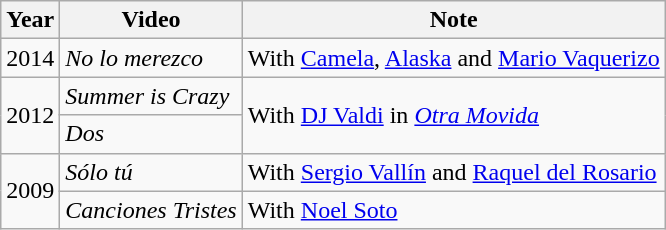<table class=wikitable>
<tr>
<th>Year</th>
<th>Video</th>
<th>Note</th>
</tr>
<tr>
<td>2014</td>
<td><em>No lo merezco</em></td>
<td>With <a href='#'>Camela</a>, <a href='#'>Alaska</a> and <a href='#'>Mario Vaquerizo</a></td>
</tr>
<tr>
<td rowspan="2">2012</td>
<td><em>Summer is Crazy</em></td>
<td rowspan="2">With <a href='#'>DJ Valdi</a> in <em><a href='#'>Otra Movida</a></em></td>
</tr>
<tr>
<td><em>Dos</em></td>
</tr>
<tr>
<td rowspan="2">2009</td>
<td><em>Sólo tú</em></td>
<td>With <a href='#'>Sergio Vallín</a> and <a href='#'>Raquel del Rosario</a></td>
</tr>
<tr>
<td><em>Canciones Tristes</em></td>
<td>With <a href='#'>Noel Soto</a></td>
</tr>
</table>
